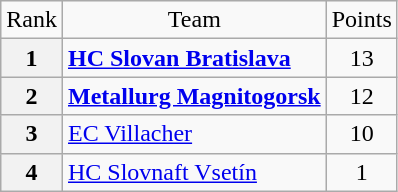<table class="wikitable" style="text-align: center;">
<tr>
<td>Rank</td>
<td>Team</td>
<td>Points</td>
</tr>
<tr>
<th>1</th>
<td style="text-align: left;"> <strong><a href='#'>HC Slovan Bratislava</a></strong></td>
<td>13</td>
</tr>
<tr>
<th>2</th>
<td style="text-align: left;"> <strong><a href='#'>Metallurg Magnitogorsk</a></strong></td>
<td>12</td>
</tr>
<tr>
<th>3</th>
<td style="text-align: left;"> <a href='#'>EC Villacher</a></td>
<td>10</td>
</tr>
<tr>
<th>4</th>
<td style="text-align: left;"> <a href='#'>HC Slovnaft Vsetín</a></td>
<td>1</td>
</tr>
</table>
